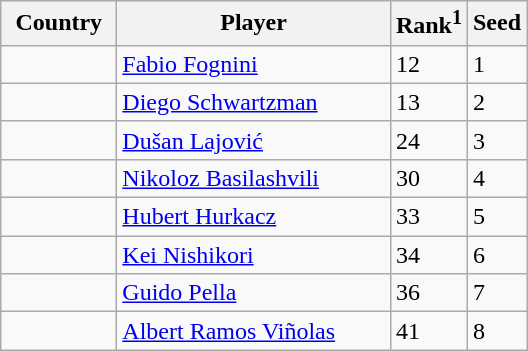<table class="sortable wikitable">
<tr>
<th width="70">Country</th>
<th width="175">Player</th>
<th>Rank<sup>1</sup></th>
<th>Seed</th>
</tr>
<tr>
<td></td>
<td><a href='#'>Fabio Fognini</a></td>
<td>12</td>
<td>1</td>
</tr>
<tr>
<td></td>
<td><a href='#'>Diego Schwartzman</a></td>
<td>13</td>
<td>2</td>
</tr>
<tr>
<td></td>
<td><a href='#'>Dušan Lajović</a></td>
<td>24</td>
<td>3</td>
</tr>
<tr>
<td></td>
<td><a href='#'>Nikoloz Basilashvili</a></td>
<td>30</td>
<td>4</td>
</tr>
<tr>
<td></td>
<td><a href='#'>Hubert Hurkacz</a></td>
<td>33</td>
<td>5</td>
</tr>
<tr>
<td></td>
<td><a href='#'>Kei Nishikori</a></td>
<td>34</td>
<td>6</td>
</tr>
<tr>
<td></td>
<td><a href='#'>Guido Pella</a></td>
<td>36</td>
<td>7</td>
</tr>
<tr>
<td></td>
<td><a href='#'>Albert Ramos Viñolas</a></td>
<td>41</td>
<td>8</td>
</tr>
</table>
